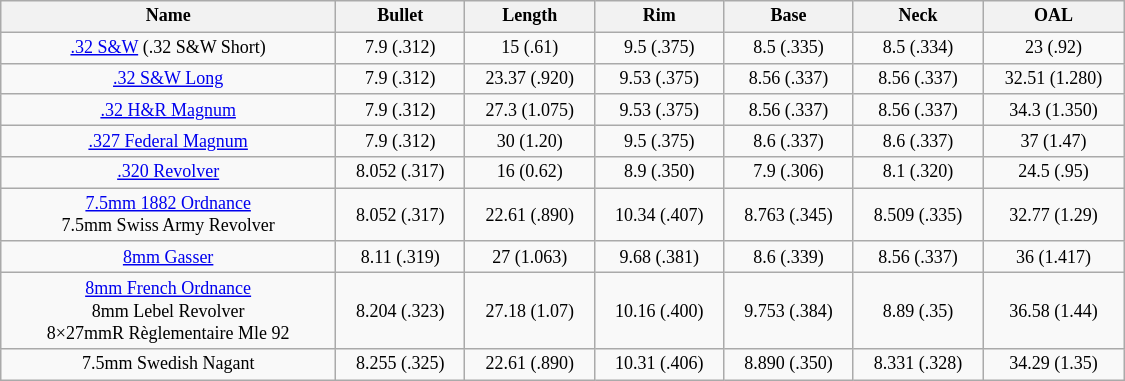<table class="wikitable sortable" style="font-size: 9pt; width:750px; text-align:center">
<tr>
<th>Name</th>
<th>Bullet</th>
<th>Length</th>
<th>Rim</th>
<th>Base</th>
<th>Neck</th>
<th>OAL</th>
</tr>
<tr>
<td><a href='#'>.32 S&W</a> (.32 S&W Short)</td>
<td>7.9 (.312)</td>
<td>15 (.61)</td>
<td>9.5 (.375)</td>
<td>8.5 (.335)</td>
<td>8.5 (.334)</td>
<td>23 (.92)</td>
</tr>
<tr>
<td><a href='#'>.32 S&W Long</a></td>
<td>7.9 (.312)</td>
<td>23.37 (.920)</td>
<td>9.53 (.375)</td>
<td>8.56 (.337)</td>
<td>8.56 (.337)</td>
<td>32.51 (1.280)</td>
</tr>
<tr>
<td><a href='#'>.32 H&R Magnum</a></td>
<td>7.9 (.312)</td>
<td>27.3 (1.075)</td>
<td>9.53 (.375)</td>
<td>8.56 (.337)</td>
<td>8.56 (.337)</td>
<td>34.3 (1.350)</td>
</tr>
<tr>
<td><a href='#'>.327 Federal Magnum</a></td>
<td>7.9 (.312)</td>
<td>30 (1.20)</td>
<td>9.5 (.375)</td>
<td>8.6 (.337)</td>
<td>8.6 (.337)</td>
<td>37 (1.47)</td>
</tr>
<tr>
<td><a href='#'>.320 Revolver</a></td>
<td>8.052 (.317)</td>
<td>16 (0.62)</td>
<td>8.9 (.350)</td>
<td>7.9 (.306)</td>
<td>8.1 (.320)</td>
<td>24.5 (.95)</td>
</tr>
<tr>
<td><a href='#'>7.5mm 1882 Ordnance</a><br>7.5mm Swiss Army Revolver</td>
<td>8.052 (.317)</td>
<td>22.61 (.890)</td>
<td>10.34 (.407)</td>
<td>8.763 (.345)</td>
<td>8.509 (.335)</td>
<td>32.77 (1.29)</td>
</tr>
<tr>
<td><a href='#'>8mm Gasser</a></td>
<td>8.11 (.319)</td>
<td>27 (1.063)</td>
<td>9.68 (.381)</td>
<td>8.6 (.339)</td>
<td>8.56 (.337)</td>
<td>36 (1.417)</td>
</tr>
<tr>
<td><a href='#'>8mm French Ordnance</a><br>8mm Lebel Revolver<br>8×27mmR Règlementaire Mle 92</td>
<td>8.204 (.323)</td>
<td>27.18 (1.07)</td>
<td>10.16 (.400)</td>
<td>9.753 (.384)</td>
<td>8.89 (.35)</td>
<td>36.58 (1.44)</td>
</tr>
<tr>
<td>7.5mm Swedish Nagant</td>
<td>8.255 (.325)</td>
<td>22.61 (.890)</td>
<td>10.31 (.406)</td>
<td>8.890 (.350)</td>
<td>8.331 (.328)</td>
<td>34.29 (1.35)<br></td>
</tr>
</table>
